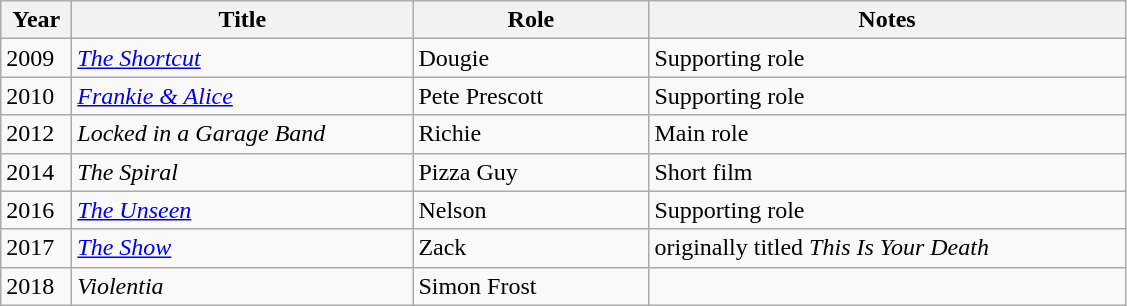<table class="wikitable sortable">
<tr>
<th style="width:40px;">Year</th>
<th style="width:220px;">Title</th>
<th style="width:150px;">Role</th>
<th style="width:310px;">Notes</th>
</tr>
<tr>
<td>2009</td>
<td><em><a href='#'>The Shortcut</a></em></td>
<td>Dougie</td>
<td>Supporting role</td>
</tr>
<tr>
<td>2010</td>
<td><em><a href='#'>Frankie & Alice</a></em></td>
<td>Pete Prescott</td>
<td>Supporting role</td>
</tr>
<tr>
<td>2012</td>
<td><em>Locked in a Garage Band</em></td>
<td>Richie</td>
<td>Main role</td>
</tr>
<tr>
<td>2014</td>
<td><em>The Spiral</em></td>
<td>Pizza Guy</td>
<td>Short film</td>
</tr>
<tr>
<td>2016</td>
<td><em><a href='#'>The Unseen</a></em></td>
<td>Nelson</td>
<td>Supporting role</td>
</tr>
<tr>
<td>2017</td>
<td><em><a href='#'>The Show</a></em></td>
<td>Zack</td>
<td>originally titled <em>This Is Your Death</em></td>
</tr>
<tr>
<td>2018</td>
<td><em>Violentia</em></td>
<td>Simon Frost</td>
<td></td>
</tr>
</table>
